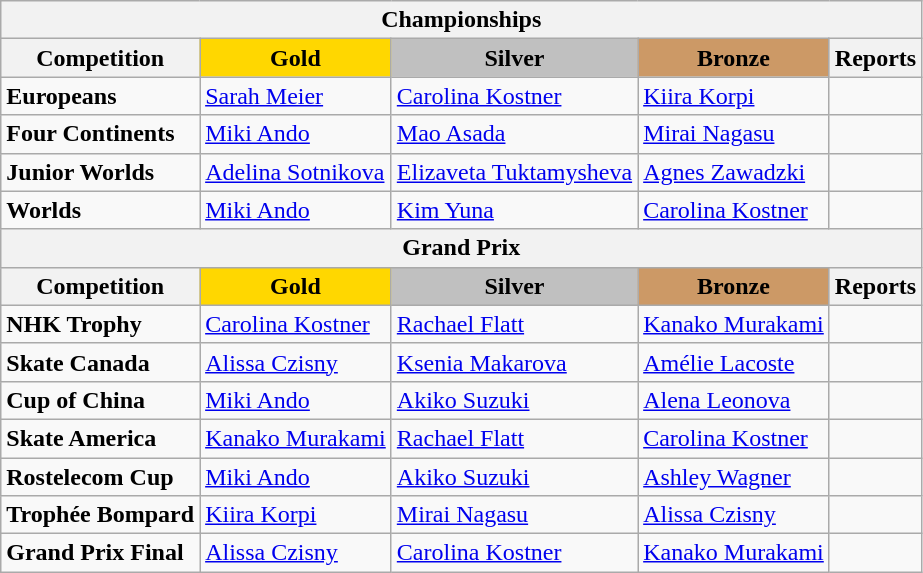<table class="wikitable">
<tr>
<th colspan=5>Championships</th>
</tr>
<tr>
<th>Competition</th>
<td align="center" bgcolor="gold"><strong>Gold</strong></td>
<td align="center" bgcolor="silver"><strong>Silver</strong></td>
<td align="center" bgcolor="cc9966"><strong>Bronze</strong></td>
<th>Reports</th>
</tr>
<tr>
<td><strong>Europeans</strong></td>
<td> <a href='#'>Sarah Meier</a></td>
<td> <a href='#'>Carolina Kostner</a></td>
<td> <a href='#'>Kiira Korpi</a></td>
<td></td>
</tr>
<tr>
<td><strong>Four Continents</strong></td>
<td> <a href='#'>Miki Ando</a></td>
<td> <a href='#'>Mao Asada</a></td>
<td> <a href='#'>Mirai Nagasu</a></td>
<td></td>
</tr>
<tr>
<td><strong>Junior Worlds</strong></td>
<td> <a href='#'>Adelina Sotnikova</a></td>
<td> <a href='#'>Elizaveta Tuktamysheva</a></td>
<td> <a href='#'>Agnes Zawadzki</a></td>
<td></td>
</tr>
<tr>
<td><strong>Worlds</strong></td>
<td> <a href='#'>Miki Ando</a></td>
<td> <a href='#'>Kim Yuna</a></td>
<td> <a href='#'>Carolina Kostner</a></td>
<td></td>
</tr>
<tr>
<th colspan=5>Grand Prix</th>
</tr>
<tr>
<th>Competition</th>
<td align="center" bgcolor="gold"><strong>Gold</strong></td>
<td align="center" bgcolor="silver"><strong>Silver</strong></td>
<td align="center" bgcolor="cc9966"><strong>Bronze</strong></td>
<th>Reports</th>
</tr>
<tr>
<td><strong>NHK Trophy</strong></td>
<td> <a href='#'>Carolina Kostner</a></td>
<td> <a href='#'>Rachael Flatt</a></td>
<td> <a href='#'>Kanako Murakami</a></td>
<td></td>
</tr>
<tr>
<td><strong>Skate Canada</strong></td>
<td> <a href='#'>Alissa Czisny</a></td>
<td> <a href='#'>Ksenia Makarova</a></td>
<td> <a href='#'>Amélie Lacoste</a></td>
<td></td>
</tr>
<tr>
<td><strong>Cup of China</strong></td>
<td> <a href='#'>Miki Ando</a></td>
<td> <a href='#'>Akiko Suzuki</a></td>
<td> <a href='#'>Alena Leonova</a></td>
<td></td>
</tr>
<tr>
<td><strong>Skate America</strong></td>
<td> <a href='#'>Kanako Murakami</a></td>
<td> <a href='#'>Rachael Flatt</a></td>
<td> <a href='#'>Carolina Kostner</a></td>
<td></td>
</tr>
<tr>
<td><strong>Rostelecom Cup</strong></td>
<td> <a href='#'>Miki Ando</a></td>
<td> <a href='#'>Akiko Suzuki</a></td>
<td> <a href='#'>Ashley Wagner</a></td>
<td></td>
</tr>
<tr>
<td><strong>Trophée Bompard</strong></td>
<td> <a href='#'>Kiira Korpi</a></td>
<td> <a href='#'>Mirai Nagasu</a></td>
<td> <a href='#'>Alissa Czisny</a></td>
<td></td>
</tr>
<tr>
<td><strong>Grand Prix Final</strong></td>
<td> <a href='#'>Alissa Czisny</a></td>
<td> <a href='#'>Carolina Kostner</a></td>
<td> <a href='#'>Kanako Murakami</a></td>
<td></td>
</tr>
</table>
